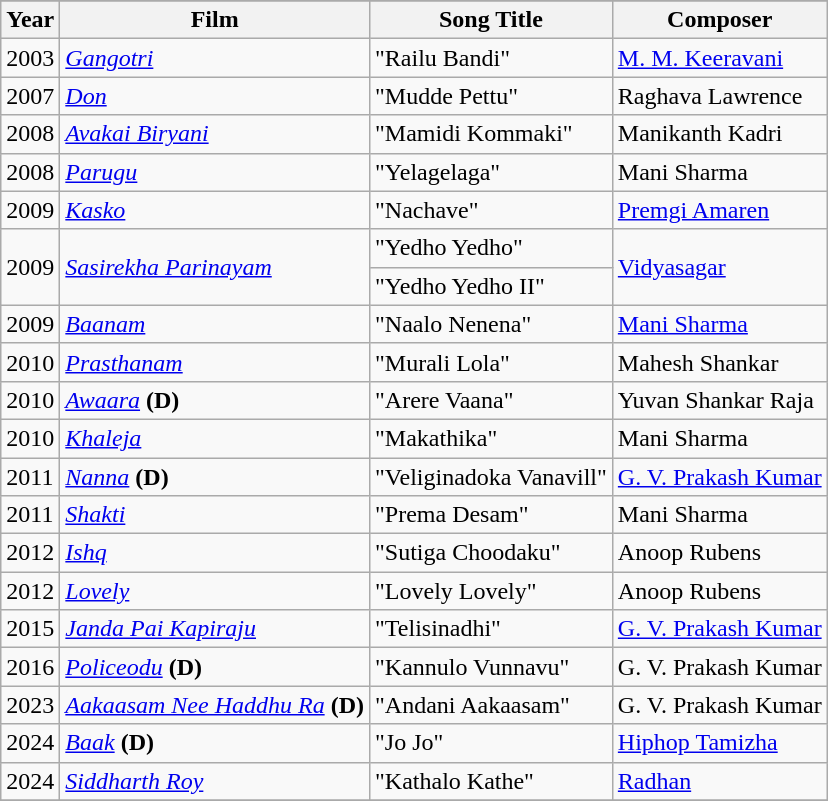<table class="wikitable sortable">
<tr style="background:#cfc; text-align:center;">
</tr>
<tr>
<th>Year</th>
<th>Film</th>
<th>Song Title</th>
<th>Composer</th>
</tr>
<tr>
<td>2003</td>
<td><em><a href='#'>Gangotri</a></em></td>
<td>"Railu Bandi"</td>
<td><a href='#'>M. M. Keeravani</a></td>
</tr>
<tr>
<td>2007</td>
<td><em><a href='#'>Don</a></em></td>
<td>"Mudde Pettu"</td>
<td>Raghava Lawrence</td>
</tr>
<tr>
<td>2008</td>
<td><em><a href='#'>Avakai Biryani</a></em></td>
<td>"Mamidi Kommaki"</td>
<td>Manikanth Kadri</td>
</tr>
<tr>
<td>2008</td>
<td><em><a href='#'>Parugu</a></em></td>
<td>"Yelagelaga"</td>
<td>Mani Sharma</td>
</tr>
<tr>
<td>2009</td>
<td><em><a href='#'>Kasko</a></em></td>
<td>"Nachave"</td>
<td><a href='#'>Premgi Amaren</a></td>
</tr>
<tr>
<td rowspan="2">2009</td>
<td rowspan="2"><em><a href='#'>Sasirekha Parinayam</a></em></td>
<td>"Yedho Yedho"</td>
<td rowspan="2"><a href='#'>Vidyasagar</a></td>
</tr>
<tr>
<td>"Yedho Yedho II"</td>
</tr>
<tr>
<td>2009</td>
<td><em><a href='#'>Baanam</a></em></td>
<td>"Naalo Nenena"</td>
<td><a href='#'>Mani Sharma</a></td>
</tr>
<tr>
<td>2010</td>
<td><em><a href='#'>Prasthanam</a></em></td>
<td>"Murali Lola"</td>
<td>Mahesh Shankar</td>
</tr>
<tr>
<td>2010</td>
<td><em><a href='#'>Awaara</a></em> <strong>(D)</strong></td>
<td>"Arere Vaana"</td>
<td>Yuvan Shankar Raja</td>
</tr>
<tr>
<td>2010</td>
<td><em><a href='#'>Khaleja</a></em></td>
<td>"Makathika"</td>
<td>Mani Sharma</td>
</tr>
<tr>
<td>2011</td>
<td><em><a href='#'>Nanna</a></em> <strong>(D)</strong></td>
<td>"Veliginadoka Vanavill"</td>
<td><a href='#'>G. V. Prakash Kumar</a></td>
</tr>
<tr>
<td>2011</td>
<td><em><a href='#'>Shakti</a></em></td>
<td>"Prema Desam"</td>
<td>Mani Sharma</td>
</tr>
<tr>
<td>2012</td>
<td><em><a href='#'>Ishq</a></em></td>
<td>"Sutiga Choodaku"</td>
<td>Anoop Rubens</td>
</tr>
<tr>
<td>2012</td>
<td><em><a href='#'>Lovely</a></em></td>
<td>"Lovely Lovely"</td>
<td>Anoop Rubens</td>
</tr>
<tr>
<td>2015</td>
<td><em><a href='#'>Janda Pai Kapiraju</a></em></td>
<td>"Telisinadhi"</td>
<td><a href='#'>G. V. Prakash Kumar</a></td>
</tr>
<tr>
<td>2016</td>
<td><em><a href='#'>Policeodu</a></em> <strong>(D)</strong></td>
<td>"Kannulo Vunnavu"</td>
<td>G. V. Prakash Kumar</td>
</tr>
<tr>
<td>2023</td>
<td><em><a href='#'>Aakaasam Nee Haddhu Ra</a></em> <strong>(D)</strong></td>
<td>"Andani Aakaasam"</td>
<td>G. V. Prakash Kumar</td>
</tr>
<tr>
<td>2024</td>
<td><a href='#'><em>Baak</em></a> <strong>(D)</strong></td>
<td>"Jo Jo"</td>
<td><a href='#'>Hiphop Tamizha</a></td>
</tr>
<tr>
<td>2024</td>
<td><em><a href='#'>Siddharth Roy</a></em></td>
<td>"Kathalo Kathe"</td>
<td><a href='#'>Radhan</a></td>
</tr>
<tr>
</tr>
</table>
